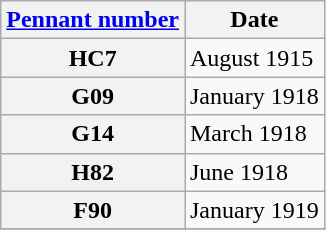<table class="wikitable" style="text-align:left">
<tr>
<th scope="col"><a href='#'>Pennant number</a></th>
<th scope="col">Date</th>
</tr>
<tr>
<th scope="row">HC7</th>
<td>August 1915</td>
</tr>
<tr>
<th scope="row">G09</th>
<td>January 1918</td>
</tr>
<tr>
<th scope="row">G14</th>
<td>March 1918</td>
</tr>
<tr>
<th scope="row">H82</th>
<td>June 1918</td>
</tr>
<tr>
<th scope="row">F90</th>
<td>January 1919</td>
</tr>
<tr>
</tr>
</table>
